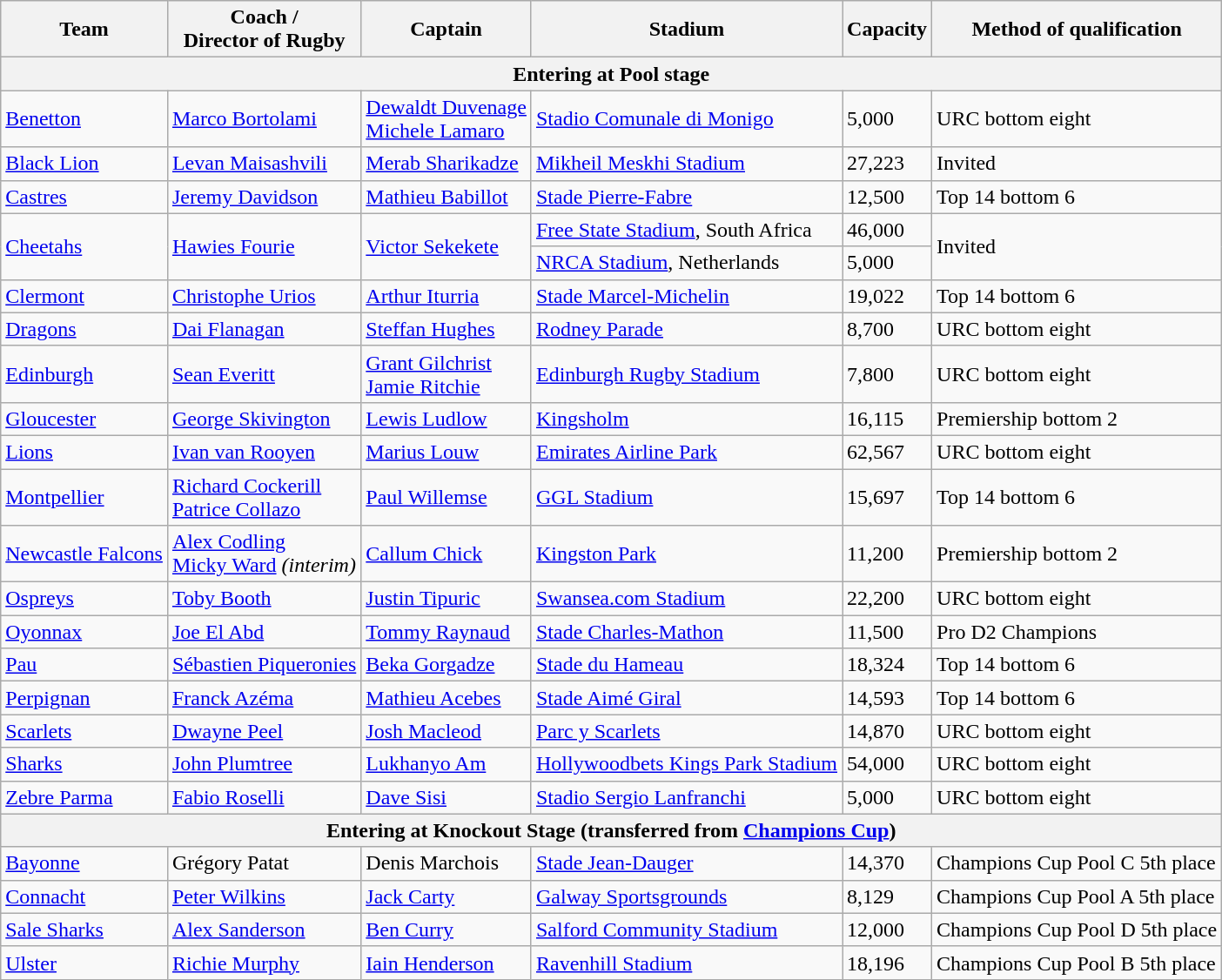<table class="wikitable sortable">
<tr>
<th>Team</th>
<th>Coach /<br>Director of Rugby</th>
<th>Captain</th>
<th>Stadium</th>
<th>Capacity</th>
<th>Method of qualification</th>
</tr>
<tr>
<th colspan="6">Entering at Pool stage</th>
</tr>
<tr>
<td> <a href='#'>Benetton</a></td>
<td> <a href='#'>Marco Bortolami</a></td>
<td> <a href='#'>Dewaldt Duvenage</a> <br>  <a href='#'>Michele Lamaro</a></td>
<td><a href='#'>Stadio Comunale di Monigo</a></td>
<td>5,000</td>
<td>URC bottom eight</td>
</tr>
<tr>
<td> <a href='#'>Black Lion</a></td>
<td> <a href='#'>Levan Maisashvili</a></td>
<td> <a href='#'>Merab Sharikadze</a></td>
<td><a href='#'>Mikheil Meskhi Stadium</a></td>
<td>27,223</td>
<td>Invited</td>
</tr>
<tr>
<td> <a href='#'>Castres</a></td>
<td> <a href='#'>Jeremy Davidson</a></td>
<td> <a href='#'>Mathieu Babillot</a></td>
<td><a href='#'>Stade Pierre-Fabre</a></td>
<td>12,500</td>
<td>Top 14 bottom 6</td>
</tr>
<tr>
<td rowspan=2> <a href='#'>Cheetahs</a></td>
<td rowspan=2> <a href='#'>Hawies Fourie</a></td>
<td rowspan=2> <a href='#'>Victor Sekekete</a></td>
<td><a href='#'>Free State Stadium</a>, South Africa</td>
<td>46,000</td>
<td rowspan=2>Invited</td>
</tr>
<tr>
<td><a href='#'>NRCA Stadium</a>, Netherlands</td>
<td>5,000</td>
</tr>
<tr>
<td> <a href='#'>Clermont</a></td>
<td> <a href='#'>Christophe Urios</a></td>
<td> <a href='#'>Arthur Iturria</a></td>
<td><a href='#'>Stade Marcel-Michelin</a></td>
<td>19,022</td>
<td>Top 14 bottom 6</td>
</tr>
<tr>
<td> <a href='#'>Dragons</a></td>
<td> <a href='#'>Dai Flanagan</a></td>
<td> <a href='#'>Steffan Hughes</a></td>
<td><a href='#'>Rodney Parade</a></td>
<td>8,700</td>
<td>URC bottom eight</td>
</tr>
<tr>
<td> <a href='#'>Edinburgh</a></td>
<td> <a href='#'>Sean Everitt</a></td>
<td> <a href='#'>Grant Gilchrist</a> <br>  <a href='#'>Jamie Ritchie</a></td>
<td><a href='#'>Edinburgh Rugby Stadium</a></td>
<td>7,800</td>
<td>URC bottom eight</td>
</tr>
<tr>
<td> <a href='#'>Gloucester</a></td>
<td> <a href='#'>George Skivington</a></td>
<td> <a href='#'>Lewis Ludlow</a></td>
<td><a href='#'>Kingsholm</a></td>
<td>16,115</td>
<td>Premiership bottom 2</td>
</tr>
<tr>
<td> <a href='#'>Lions</a></td>
<td> <a href='#'>Ivan van Rooyen</a></td>
<td> <a href='#'>Marius Louw</a></td>
<td><a href='#'>Emirates Airline Park</a></td>
<td>62,567</td>
<td>URC bottom eight</td>
</tr>
<tr>
<td> <a href='#'>Montpellier</a></td>
<td> <a href='#'>Richard Cockerill</a><br> <a href='#'>Patrice Collazo</a></td>
<td> <a href='#'>Paul Willemse</a></td>
<td><a href='#'>GGL Stadium</a></td>
<td>15,697</td>
<td>Top 14 bottom 6</td>
</tr>
<tr>
<td> <a href='#'>Newcastle Falcons</a></td>
<td> <a href='#'>Alex Codling</a><br> <a href='#'>Micky Ward</a> <em>(interim)</em></td>
<td> <a href='#'>Callum Chick</a></td>
<td><a href='#'>Kingston Park</a></td>
<td>11,200</td>
<td>Premiership bottom 2</td>
</tr>
<tr>
<td> <a href='#'>Ospreys</a></td>
<td> <a href='#'>Toby Booth</a></td>
<td> <a href='#'>Justin Tipuric</a></td>
<td><a href='#'>Swansea.com Stadium</a></td>
<td>22,200</td>
<td>URC bottom eight</td>
</tr>
<tr>
<td> <a href='#'>Oyonnax</a></td>
<td> <a href='#'>Joe El Abd</a></td>
<td> <a href='#'>Tommy Raynaud</a></td>
<td><a href='#'>Stade Charles-Mathon</a></td>
<td>11,500</td>
<td>Pro D2 Champions</td>
</tr>
<tr>
<td> <a href='#'>Pau</a></td>
<td> <a href='#'>Sébastien Piqueronies</a></td>
<td> <a href='#'>Beka Gorgadze</a></td>
<td><a href='#'>Stade du Hameau</a></td>
<td>18,324</td>
<td>Top 14 bottom 6</td>
</tr>
<tr>
<td> <a href='#'>Perpignan</a></td>
<td> <a href='#'>Franck Azéma</a></td>
<td> <a href='#'>Mathieu Acebes</a></td>
<td><a href='#'>Stade Aimé Giral</a></td>
<td>14,593</td>
<td>Top 14 bottom 6</td>
</tr>
<tr>
<td> <a href='#'>Scarlets</a></td>
<td> <a href='#'>Dwayne Peel</a></td>
<td> <a href='#'>Josh Macleod</a></td>
<td><a href='#'>Parc y Scarlets</a></td>
<td>14,870</td>
<td>URC bottom eight</td>
</tr>
<tr>
<td> <a href='#'>Sharks</a></td>
<td> <a href='#'>John Plumtree</a></td>
<td> <a href='#'>Lukhanyo Am</a></td>
<td><a href='#'>Hollywoodbets Kings Park Stadium</a></td>
<td>54,000</td>
<td>URC bottom eight</td>
</tr>
<tr>
<td> <a href='#'>Zebre Parma</a></td>
<td> <a href='#'>Fabio Roselli</a></td>
<td> <a href='#'>Dave Sisi</a></td>
<td><a href='#'>Stadio Sergio Lanfranchi</a></td>
<td>5,000</td>
<td>URC bottom eight</td>
</tr>
<tr>
<th colspan="6">Entering at Knockout Stage (transferred from <a href='#'>Champions Cup</a>)</th>
</tr>
<tr>
<td> <a href='#'>Bayonne</a></td>
<td> Grégory Patat</td>
<td> Denis Marchois</td>
<td><a href='#'>Stade Jean-Dauger</a></td>
<td>14,370</td>
<td>Champions Cup Pool C 5th place</td>
</tr>
<tr>
<td> <a href='#'>Connacht</a></td>
<td> <a href='#'>Peter Wilkins</a></td>
<td> <a href='#'>Jack Carty</a></td>
<td><a href='#'>Galway Sportsgrounds</a></td>
<td>8,129</td>
<td>Champions Cup Pool A 5th place</td>
</tr>
<tr>
<td> <a href='#'>Sale Sharks</a></td>
<td> <a href='#'>Alex Sanderson</a></td>
<td> <a href='#'>Ben Curry</a></td>
<td><a href='#'>Salford Community Stadium</a></td>
<td>12,000</td>
<td>Champions Cup Pool D 5th place</td>
</tr>
<tr>
<td> <a href='#'>Ulster</a></td>
<td> <a href='#'>Richie Murphy</a></td>
<td> <a href='#'>Iain Henderson</a></td>
<td><a href='#'>Ravenhill Stadium</a></td>
<td>18,196</td>
<td>Champions Cup Pool B 5th place</td>
</tr>
</table>
